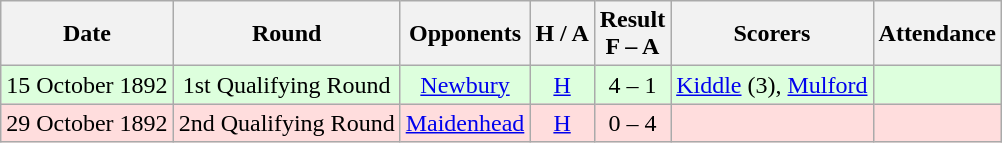<table class="wikitable" style="text-align:center">
<tr>
<th>Date</th>
<th>Round</th>
<th>Opponents</th>
<th>H / A</th>
<th>Result<br>F – A</th>
<th>Scorers</th>
<th>Attendance</th>
</tr>
<tr bgcolor="#ddffdd">
<td>15 October 1892</td>
<td>1st Qualifying Round</td>
<td><a href='#'>Newbury</a></td>
<td><a href='#'>H</a></td>
<td>4 – 1</td>
<td><a href='#'>Kiddle</a> (3), <a href='#'>Mulford</a></td>
<td></td>
</tr>
<tr bgcolor="#ffdddd">
<td>29 October 1892</td>
<td>2nd Qualifying Round</td>
<td><a href='#'>Maidenhead</a></td>
<td><a href='#'>H</a></td>
<td>0 – 4</td>
<td></td>
<td></td>
</tr>
</table>
